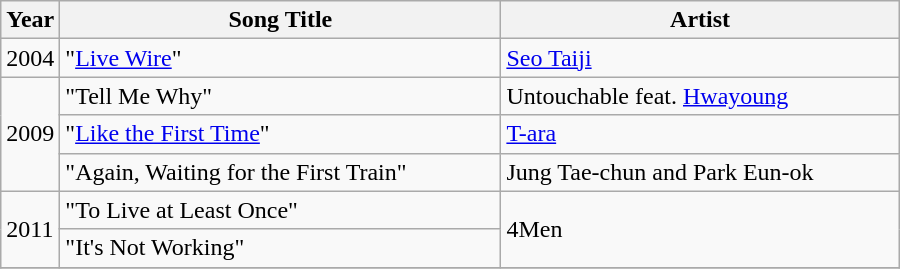<table class="wikitable" style="width:600px">
<tr>
<th width=10>Year</th>
<th>Song Title</th>
<th>Artist</th>
</tr>
<tr>
<td>2004</td>
<td>"<a href='#'>Live Wire</a>"</td>
<td><a href='#'>Seo Taiji</a></td>
</tr>
<tr>
<td rowspan=3>2009</td>
<td>"Tell Me Why"</td>
<td>Untouchable feat. <a href='#'>Hwayoung</a></td>
</tr>
<tr>
<td> "<a href='#'>Like the First Time</a>"</td>
<td><a href='#'>T-ara</a></td>
</tr>
<tr>
<td> "Again, Waiting for the First Train"</td>
<td>Jung Tae-chun and Park Eun-ok</td>
</tr>
<tr>
<td rowspan=2>2011</td>
<td> "To Live at Least Once"</td>
<td rowspan=2>4Men</td>
</tr>
<tr>
<td> "It's Not Working"</td>
</tr>
<tr>
</tr>
</table>
